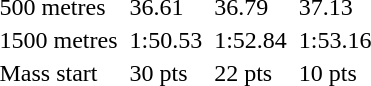<table>
<tr>
<td>500 metres<br></td>
<td></td>
<td>36.61</td>
<td></td>
<td>36.79</td>
<td></td>
<td>37.13</td>
</tr>
<tr>
<td>1500 metres<br></td>
<td></td>
<td>1:50.53</td>
<td></td>
<td>1:52.84</td>
<td></td>
<td>1:53.16</td>
</tr>
<tr>
<td>Mass start<br></td>
<td></td>
<td>30 pts</td>
<td></td>
<td>22 pts</td>
<td></td>
<td>10 pts</td>
</tr>
</table>
